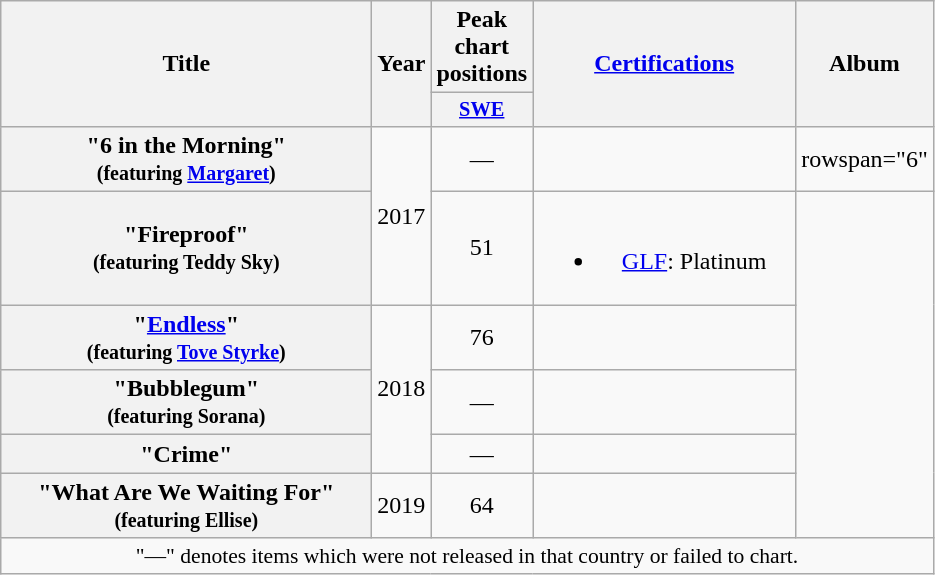<table class="wikitable plainrowheaders" style="text-align:center;">
<tr>
<th scope="col" rowspan="2" style="width:15em;">Title</th>
<th scope="col" rowspan="2" style="width:1em;">Year</th>
<th scope="col" colspan="1">Peak chart positions</th>
<th scope="col" rowspan="2" style="width:10.5em;"><a href='#'>Certifications</a></th>
<th scope="col" rowspan="2">Album</th>
</tr>
<tr>
<th style="width:3em;font-size:85%;"><a href='#'>SWE</a><br></th>
</tr>
<tr>
<th scope="row">"6 in the Morning"<br><small>(featuring <a href='#'>Margaret</a>)</small></th>
<td rowspan="2">2017</td>
<td>—</td>
<td></td>
<td>rowspan="6" </td>
</tr>
<tr>
<th scope="row">"Fireproof"<br><small>(featuring Teddy Sky)</small></th>
<td>51</td>
<td><br><ul><li><a href='#'>GLF</a>: Platinum</li></ul></td>
</tr>
<tr>
<th scope="row">"<a href='#'>Endless</a>"<br><small>(featuring <a href='#'>Tove Styrke</a>)</small></th>
<td rowspan="3">2018</td>
<td>76</td>
<td></td>
</tr>
<tr>
<th scope="row">"Bubblegum"<br><small>(featuring Sorana)</small></th>
<td>—</td>
<td></td>
</tr>
<tr>
<th scope="row">"Crime"</th>
<td>—</td>
<td></td>
</tr>
<tr>
<th scope="row">"What Are We Waiting For"<br><small>(featuring Ellise)</small></th>
<td>2019</td>
<td>64</td>
<td></td>
</tr>
<tr>
<td colspan="5" style="font-size:90%;">"—" denotes items which were not released in that country or failed to chart.</td>
</tr>
</table>
